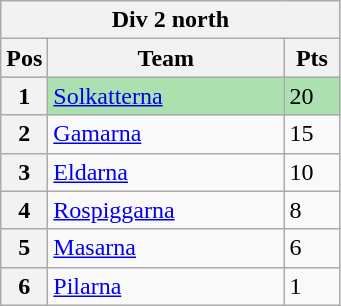<table class="wikitable">
<tr>
<th colspan="3">Div 2 north</th>
</tr>
<tr>
<th width=20>Pos</th>
<th width=150>Team</th>
<th width=30>Pts</th>
</tr>
<tr style="background:#ACE1AF;">
<th>1</th>
<td><a href='#'>Solkatterna</a></td>
<td>20</td>
</tr>
<tr>
<th>2</th>
<td><a href='#'>Gamarna</a></td>
<td>15</td>
</tr>
<tr>
<th>3</th>
<td><a href='#'>Eldarna</a></td>
<td>10</td>
</tr>
<tr>
<th>4</th>
<td><a href='#'>Rospiggarna</a></td>
<td>8</td>
</tr>
<tr>
<th>5</th>
<td><a href='#'>Masarna</a></td>
<td>6</td>
</tr>
<tr>
<th>6</th>
<td><a href='#'>Pilarna</a></td>
<td>1</td>
</tr>
</table>
